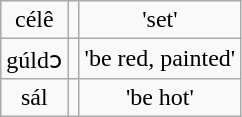<table class="wikitable">
<tr align=center>
<td>célê</td>
<td></td>
<td>'set'</td>
</tr>
<tr align=center>
<td>gúldɔ</td>
<td></td>
<td>'be red, painted'</td>
</tr>
<tr align=center>
<td>sál</td>
<td></td>
<td>'be hot'</td>
</tr>
</table>
